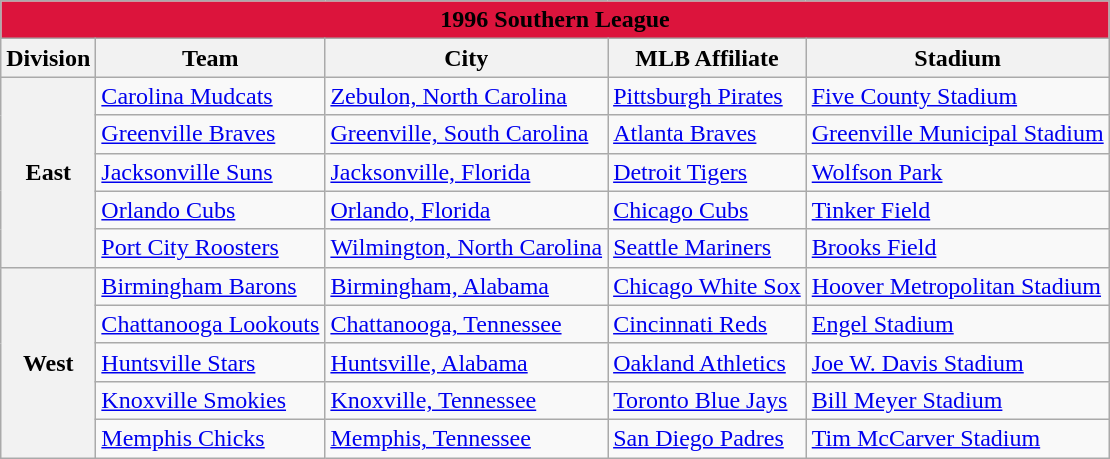<table class="wikitable" style="width:auto">
<tr>
<td bgcolor="#DC143C" align="center" colspan="7"><strong><span>1996 Southern League</span></strong></td>
</tr>
<tr>
<th>Division</th>
<th>Team</th>
<th>City</th>
<th>MLB Affiliate</th>
<th>Stadium</th>
</tr>
<tr>
<th rowspan="5">East</th>
<td><a href='#'>Carolina Mudcats</a></td>
<td><a href='#'>Zebulon, North Carolina</a></td>
<td><a href='#'>Pittsburgh Pirates</a></td>
<td><a href='#'>Five County Stadium</a></td>
</tr>
<tr>
<td><a href='#'>Greenville Braves</a></td>
<td><a href='#'>Greenville, South Carolina</a></td>
<td><a href='#'>Atlanta Braves</a></td>
<td><a href='#'>Greenville Municipal Stadium</a></td>
</tr>
<tr>
<td><a href='#'>Jacksonville Suns</a></td>
<td><a href='#'>Jacksonville, Florida</a></td>
<td><a href='#'>Detroit Tigers</a></td>
<td><a href='#'>Wolfson Park</a></td>
</tr>
<tr>
<td><a href='#'>Orlando Cubs</a></td>
<td><a href='#'>Orlando, Florida</a></td>
<td><a href='#'>Chicago Cubs</a></td>
<td><a href='#'>Tinker Field</a></td>
</tr>
<tr>
<td><a href='#'>Port City Roosters</a></td>
<td><a href='#'>Wilmington, North Carolina</a></td>
<td><a href='#'>Seattle Mariners</a></td>
<td><a href='#'>Brooks Field</a></td>
</tr>
<tr>
<th rowspan="5">West</th>
<td><a href='#'>Birmingham Barons</a></td>
<td><a href='#'>Birmingham, Alabama</a></td>
<td><a href='#'>Chicago White Sox</a></td>
<td><a href='#'>Hoover Metropolitan Stadium</a></td>
</tr>
<tr>
<td><a href='#'>Chattanooga Lookouts</a></td>
<td><a href='#'>Chattanooga, Tennessee</a></td>
<td><a href='#'>Cincinnati Reds</a></td>
<td><a href='#'>Engel Stadium</a></td>
</tr>
<tr>
<td><a href='#'>Huntsville Stars</a></td>
<td><a href='#'>Huntsville, Alabama</a></td>
<td><a href='#'>Oakland Athletics</a></td>
<td><a href='#'>Joe W. Davis Stadium</a></td>
</tr>
<tr>
<td><a href='#'>Knoxville Smokies</a></td>
<td><a href='#'>Knoxville, Tennessee</a></td>
<td><a href='#'>Toronto Blue Jays</a></td>
<td><a href='#'>Bill Meyer Stadium</a></td>
</tr>
<tr>
<td><a href='#'>Memphis Chicks</a></td>
<td><a href='#'>Memphis, Tennessee</a></td>
<td><a href='#'>San Diego Padres</a></td>
<td><a href='#'>Tim McCarver Stadium</a></td>
</tr>
</table>
